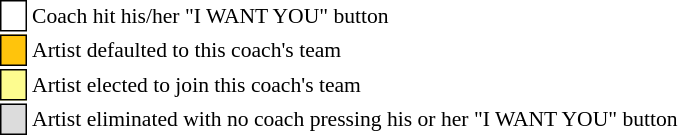<table class="toccolours" style="font-size: 90%; white-space: nowrap;">
<tr>
<td style="background-color:white; border: 1px solid black;"> <strong></strong> </td>
<td>Coach hit his/her "I WANT YOU" button</td>
</tr>
<tr>
<td style="background-color:#FFC40C; border: 1px solid black">    </td>
<td>Artist defaulted to this coach's team</td>
</tr>
<tr>
<td style="background-color:#fdfc8f; border: 1px solid black;">    </td>
<td style="padding-right: 8px">Artist elected to join this coach's team</td>
</tr>
<tr>
<td style="background-color:#DCDCDC; border: 1px solid black">    </td>
<td>Artist eliminated with no coach pressing his or her "I WANT YOU" button</td>
</tr>
<tr>
</tr>
</table>
